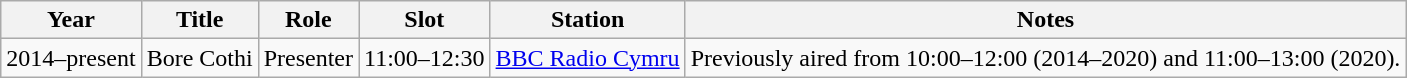<table class="wikitable">
<tr>
<th>Year</th>
<th>Title</th>
<th>Role</th>
<th>Slot</th>
<th>Station</th>
<th>Notes</th>
</tr>
<tr>
<td>2014–present</td>
<td>Bore Cothi</td>
<td>Presenter</td>
<td>11:00–12:30</td>
<td><a href='#'>BBC Radio Cymru</a></td>
<td>Previously aired from 10:00–12:00 (2014–2020) and 11:00–13:00 (2020).</td>
</tr>
</table>
